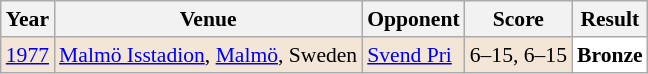<table class="sortable wikitable" style="font-size: 90%;">
<tr>
<th>Year</th>
<th>Venue</th>
<th>Opponent</th>
<th>Score</th>
<th>Result</th>
</tr>
<tr style="background:#F3E6D7">
<td align="center"><a href='#'>1977</a></td>
<td align="left"><a href='#'>Malmö Isstadion</a>, <a href='#'>Malmö</a>, Sweden</td>
<td align="left"> <a href='#'>Svend Pri</a></td>
<td align="left">6–15, 6–15</td>
<td style="text-align:left; background:white"> <strong>Bronze</strong></td>
</tr>
</table>
